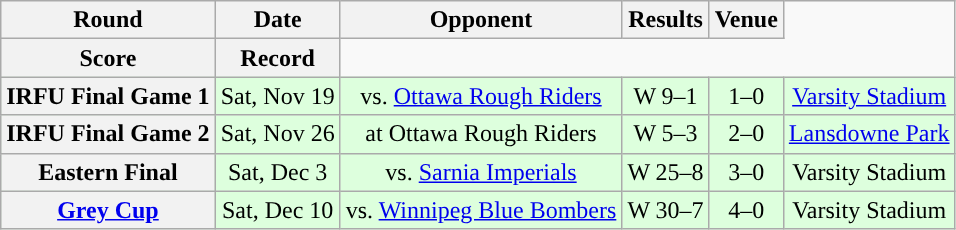<table class="wikitable" style="text-align:center">
<tr>
<th>Round</th>
<th>Date</th>
<th>Opponent</th>
<th>Results</th>
<th>Venue</th>
</tr>
<tr>
<th>Score</th>
<th>Record</th>
</tr>
<tr style="background:#ddffdd">
<th>IRFU Final Game 1</th>
<td>Sat, Nov 19</td>
<td>vs. <a href='#'>Ottawa Rough Riders</a></td>
<td>W 9–1</td>
<td>1–0</td>
<td><a href='#'>Varsity Stadium</a></td>
</tr>
<tr style="background:#ddffdd">
<th>IRFU Final Game 2</th>
<td>Sat, Nov 26</td>
<td>at Ottawa Rough Riders</td>
<td>W 5–3</td>
<td>2–0</td>
<td><a href='#'>Lansdowne Park</a></td>
</tr>
<tr style="background:#ddffdd">
<th>Eastern Final</th>
<td>Sat, Dec 3</td>
<td>vs. <a href='#'>Sarnia Imperials</a></td>
<td>W 25–8</td>
<td>3–0</td>
<td>Varsity Stadium</td>
</tr>
<tr style="background:#ddffdd">
<th><a href='#'>Grey Cup</a></th>
<td>Sat, Dec 10</td>
<td>vs. <a href='#'>Winnipeg Blue Bombers</a></td>
<td>W 30–7</td>
<td>4–0</td>
<td>Varsity Stadium</td>
</tr>
</table>
